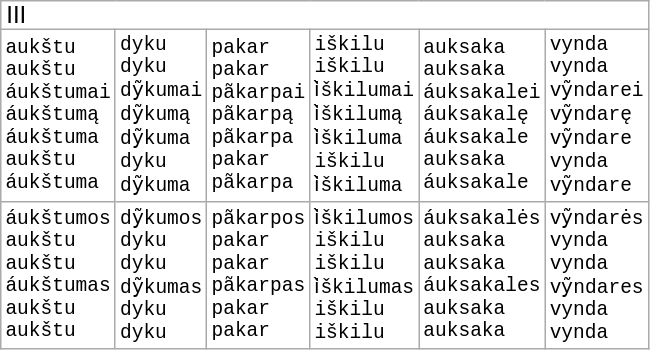<table class=wikitable style="font-family: monospace; background:#FFFFFF">
<tr style="font-family: sans-serif; line-height: 0.7em">
<td colspan=6>III</td>
</tr>
<tr>
<td>aukštu<br>aukštu<br>áukštumai<br>áukštumą<br>áukštuma<br>aukštu<br>áukštuma</td>
<td>dyku<br>dyku<br>dỹkumai<br>dỹkumą<br>dỹkuma<br>dyku<br>dỹkuma</td>
<td>pakar<br>pakar<br>pãkarpai<br>pãkarpą<br>pãkarpa<br>pakar<br>pãkarpa</td>
<td>iškilu<br>iškilu<br>i̇̀škilumai<br>i̇̀škilumą<br>i̇̀škiluma<br>iškilu<br>i̇̀škiluma</td>
<td>auksaka<br>auksaka<br>áuksakalei<br>áuksakalę<br>áuksakale<br>auksaka<br>áuksakale</td>
<td>vynda<br>vynda<br>vỹndarei<br>vỹndarę<br>vỹndare<br>vynda<br>vỹndare</td>
</tr>
<tr>
<td>áukštumos<br>aukštu<br>aukštu<br>áukštumas<br>aukštu<br>aukštu</td>
<td>dỹkumos<br>dyku<br>dyku<br>dỹkumas<br>dyku<br>dyku</td>
<td>pãkarpos<br>pakar<br>pakar<br>pãkarpas<br>pakar<br>pakar</td>
<td>i̇̀škilumos<br>iškilu<br>iškilu<br>i̇̀škilumas<br>iškilu<br>iškilu</td>
<td>áuksakalės<br>auksaka<br>auksaka<br>áuksakales<br>auksaka<br>auksaka</td>
<td>vỹndarės<br>vynda<br>vynda<br>vỹndares<br>vynda<br>vynda</td>
</tr>
</table>
